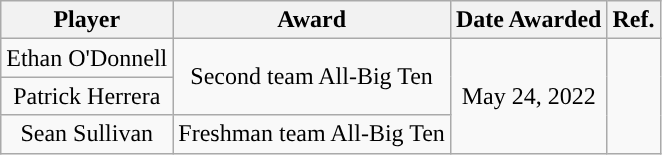<table class="wikitable sortable sortable" style="text-align: center">
<tr align=center>
<th>Player</th>
<th>Award</th>
<th>Date Awarded</th>
<th>Ref.</th>
</tr>
<tr>
<td>Ethan O'Donnell</td>
<td rowspan="2">Second team All-Big Ten</td>
<td rowspan="7">May 24, 2022</td>
<td rowspan="7"></td>
</tr>
<tr>
<td>Patrick Herrera</td>
</tr>
<tr>
<td>Sean Sullivan</td>
<td rowspan="1">Freshman team All-Big Ten</td>
</tr>
</table>
